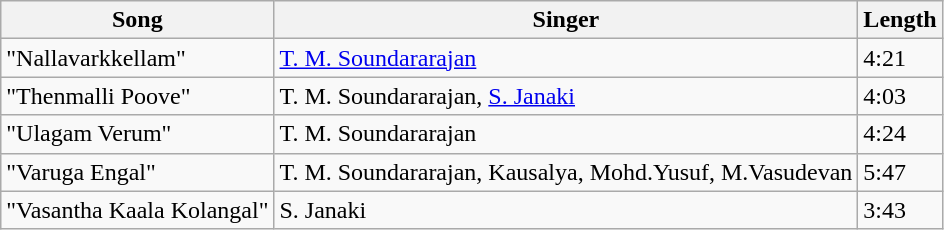<table class="wikitable">
<tr>
<th>Song</th>
<th>Singer</th>
<th>Length</th>
</tr>
<tr -->
<td>"Nallavarkkellam"</td>
<td><a href='#'>T. M. Soundararajan</a></td>
<td>4:21</td>
</tr>
<tr -->
<td>"Thenmalli Poove"</td>
<td>T. M. Soundararajan, <a href='#'>S. Janaki</a></td>
<td>4:03</td>
</tr>
<tr -->
<td>"Ulagam Verum"</td>
<td>T. M. Soundararajan</td>
<td>4:24</td>
</tr>
<tr -->
<td>"Varuga Engal"</td>
<td>T. M. Soundararajan, Kausalya, Mohd.Yusuf, M.Vasudevan</td>
<td>5:47</td>
</tr>
<tr -->
<td>"Vasantha Kaala Kolangal"</td>
<td>S. Janaki</td>
<td>3:43</td>
</tr>
</table>
